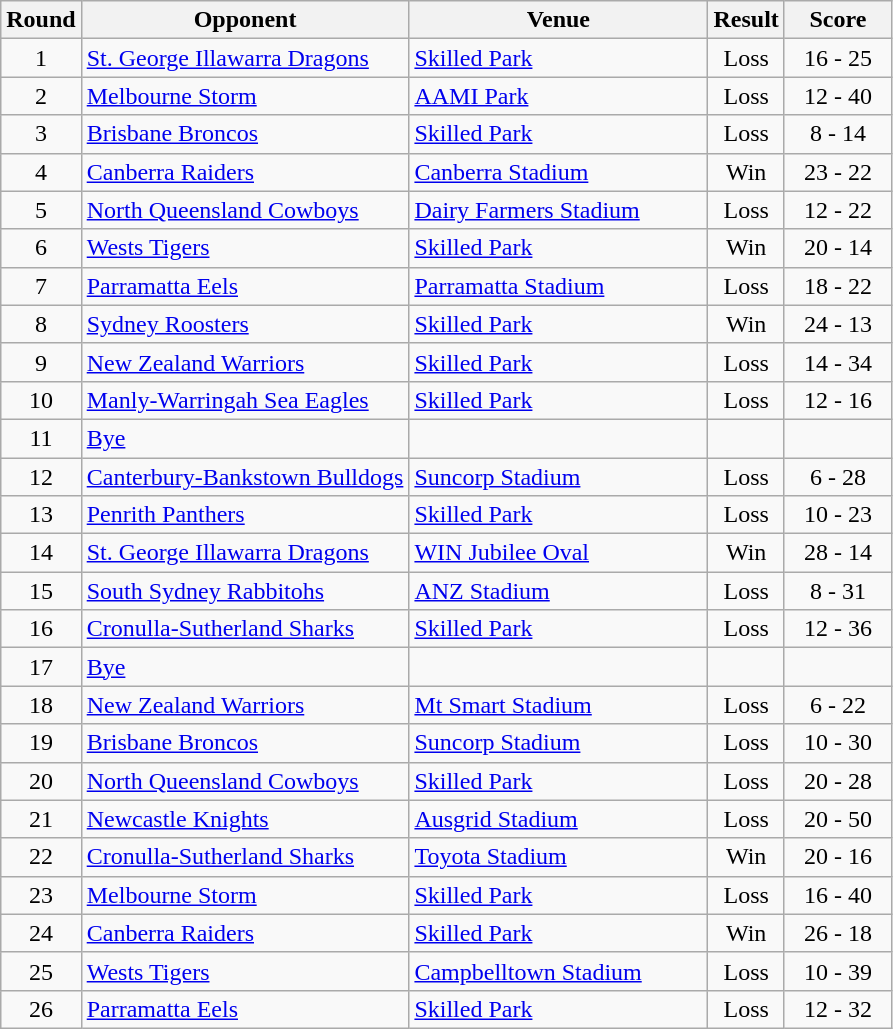<table class="wikitable" style="text-align:center;">
<tr>
<th>Round</th>
<th>Opponent</th>
<th style="width:12em">Venue</th>
<th>Result</th>
<th style="width:4em">Score</th>
</tr>
<tr>
<td>1</td>
<td style="text-align:left;"> <a href='#'>St. George Illawarra Dragons</a></td>
<td style="text-align:left;"><a href='#'>Skilled Park</a></td>
<td>Loss</td>
<td>16 - 25</td>
</tr>
<tr>
<td>2</td>
<td style="text-align:left;"> <a href='#'>Melbourne Storm</a></td>
<td style="text-align:left;"><a href='#'>AAMI Park</a></td>
<td>Loss</td>
<td>12 - 40</td>
</tr>
<tr>
<td>3</td>
<td style="text-align:left;"> <a href='#'>Brisbane Broncos</a></td>
<td style="text-align:left;"><a href='#'>Skilled Park</a></td>
<td>Loss</td>
<td>8 - 14</td>
</tr>
<tr>
<td>4</td>
<td style="text-align:left;"> <a href='#'>Canberra Raiders</a></td>
<td style="text-align:left;"><a href='#'>Canberra Stadium</a></td>
<td>Win</td>
<td>23 - 22</td>
</tr>
<tr>
<td>5</td>
<td style="text-align:left;"> <a href='#'>North Queensland Cowboys</a></td>
<td style="text-align:left;"><a href='#'>Dairy Farmers Stadium</a></td>
<td>Loss</td>
<td>12 - 22</td>
</tr>
<tr>
<td>6</td>
<td style="text-align:left;"> <a href='#'>Wests Tigers</a></td>
<td style="text-align:left;"><a href='#'>Skilled Park</a></td>
<td>Win</td>
<td>20 - 14</td>
</tr>
<tr>
<td>7</td>
<td style="text-align:left;"> <a href='#'>Parramatta Eels</a></td>
<td style="text-align:left;"><a href='#'>Parramatta Stadium</a></td>
<td>Loss</td>
<td>18 - 22</td>
</tr>
<tr>
<td>8</td>
<td style="text-align:left;"> <a href='#'>Sydney Roosters</a></td>
<td style="text-align:left;"><a href='#'>Skilled Park</a></td>
<td>Win</td>
<td>24 - 13</td>
</tr>
<tr>
<td>9</td>
<td style="text-align:left;"> <a href='#'>New Zealand Warriors</a></td>
<td style="text-align:left;"><a href='#'>Skilled Park</a></td>
<td>Loss</td>
<td>14 - 34</td>
</tr>
<tr>
<td>10</td>
<td style="text-align:left;"> <a href='#'>Manly-Warringah Sea Eagles</a></td>
<td style="text-align:left;"><a href='#'>Skilled Park</a></td>
<td>Loss</td>
<td>12 - 16</td>
</tr>
<tr>
<td>11</td>
<td style="text-align:left;"><a href='#'>Bye</a></td>
<td></td>
<td></td>
<td></td>
</tr>
<tr>
<td>12</td>
<td style="text-align:left;"> <a href='#'>Canterbury-Bankstown Bulldogs</a></td>
<td style="text-align:left;"><a href='#'>Suncorp Stadium</a></td>
<td>Loss</td>
<td>6 - 28</td>
</tr>
<tr>
<td>13</td>
<td style="text-align:left;"> <a href='#'>Penrith Panthers</a></td>
<td style="text-align:left;"><a href='#'>Skilled Park</a></td>
<td>Loss</td>
<td>10 - 23</td>
</tr>
<tr>
<td>14</td>
<td style="text-align:left;"> <a href='#'>St. George Illawarra Dragons</a></td>
<td style="text-align:left;"><a href='#'>WIN Jubilee Oval</a></td>
<td>Win</td>
<td>28 - 14</td>
</tr>
<tr>
<td>15</td>
<td style="text-align:left;"> <a href='#'>South Sydney Rabbitohs</a></td>
<td style="text-align:left;"><a href='#'>ANZ Stadium</a></td>
<td>Loss</td>
<td>8 - 31</td>
</tr>
<tr>
<td>16</td>
<td style="text-align:left;"> <a href='#'>Cronulla-Sutherland Sharks</a></td>
<td style="text-align:left;"><a href='#'>Skilled Park</a></td>
<td>Loss</td>
<td>12 - 36</td>
</tr>
<tr>
<td>17</td>
<td style="text-align:left;"><a href='#'>Bye</a></td>
<td></td>
<td></td>
<td></td>
</tr>
<tr>
<td>18</td>
<td style="text-align:left;"> <a href='#'>New Zealand Warriors</a></td>
<td style="text-align:left;"><a href='#'>Mt Smart Stadium</a></td>
<td>Loss</td>
<td>6 - 22</td>
</tr>
<tr>
<td>19</td>
<td style="text-align:left;"> <a href='#'>Brisbane Broncos</a></td>
<td style="text-align:left;"><a href='#'>Suncorp Stadium</a></td>
<td>Loss</td>
<td>10 - 30</td>
</tr>
<tr>
<td>20</td>
<td style="text-align:left;"> <a href='#'>North Queensland Cowboys</a></td>
<td style="text-align:left;"><a href='#'>Skilled Park</a></td>
<td>Loss</td>
<td>20 - 28</td>
</tr>
<tr>
<td>21</td>
<td style="text-align:left;"> <a href='#'>Newcastle Knights</a></td>
<td style="text-align:left;"><a href='#'>Ausgrid Stadium</a></td>
<td>Loss</td>
<td>20 - 50</td>
</tr>
<tr>
<td>22</td>
<td style="text-align:left;"> <a href='#'>Cronulla-Sutherland Sharks</a></td>
<td style="text-align:left;"><a href='#'>Toyota Stadium</a></td>
<td>Win</td>
<td>20 - 16</td>
</tr>
<tr>
<td>23</td>
<td style="text-align:left;"> <a href='#'>Melbourne Storm</a></td>
<td style="text-align:left;"><a href='#'>Skilled Park</a></td>
<td>Loss</td>
<td>16 - 40</td>
</tr>
<tr>
<td>24</td>
<td style="text-align:left;"> <a href='#'>Canberra Raiders</a></td>
<td style="text-align:left;"><a href='#'>Skilled Park</a></td>
<td>Win</td>
<td>26 - 18</td>
</tr>
<tr>
<td>25</td>
<td style="text-align:left;"> <a href='#'>Wests Tigers</a></td>
<td style="text-align:left;"><a href='#'>Campbelltown Stadium</a></td>
<td>Loss</td>
<td>10 - 39</td>
</tr>
<tr>
<td>26</td>
<td style="text-align:left;"> <a href='#'>Parramatta Eels</a></td>
<td style="text-align:left;"><a href='#'>Skilled Park</a></td>
<td>Loss</td>
<td>12 - 32</td>
</tr>
</table>
